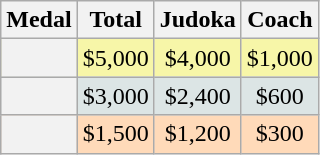<table class=wikitable style="text-align:center;">
<tr>
<th>Medal</th>
<th>Total</th>
<th>Judoka</th>
<th>Coach</th>
</tr>
<tr bgcolor=F7F6A8>
<th></th>
<td>$5,000</td>
<td>$4,000</td>
<td>$1,000</td>
</tr>
<tr bgcolor=DCE5E5>
<th></th>
<td>$3,000</td>
<td>$2,400</td>
<td>$600</td>
</tr>
<tr bgcolor=FFDAB9>
<th></th>
<td>$1,500</td>
<td>$1,200</td>
<td>$300</td>
</tr>
</table>
